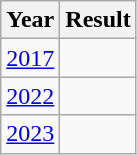<table class="wikitable" style="text-align:center">
<tr>
<th>Year</th>
<th>Result</th>
</tr>
<tr>
<td><a href='#'>2017</a></td>
<td></td>
</tr>
<tr>
<td><a href='#'>2022</a></td>
<td></td>
</tr>
<tr>
<td><a href='#'>2023</a></td>
<td></td>
</tr>
</table>
